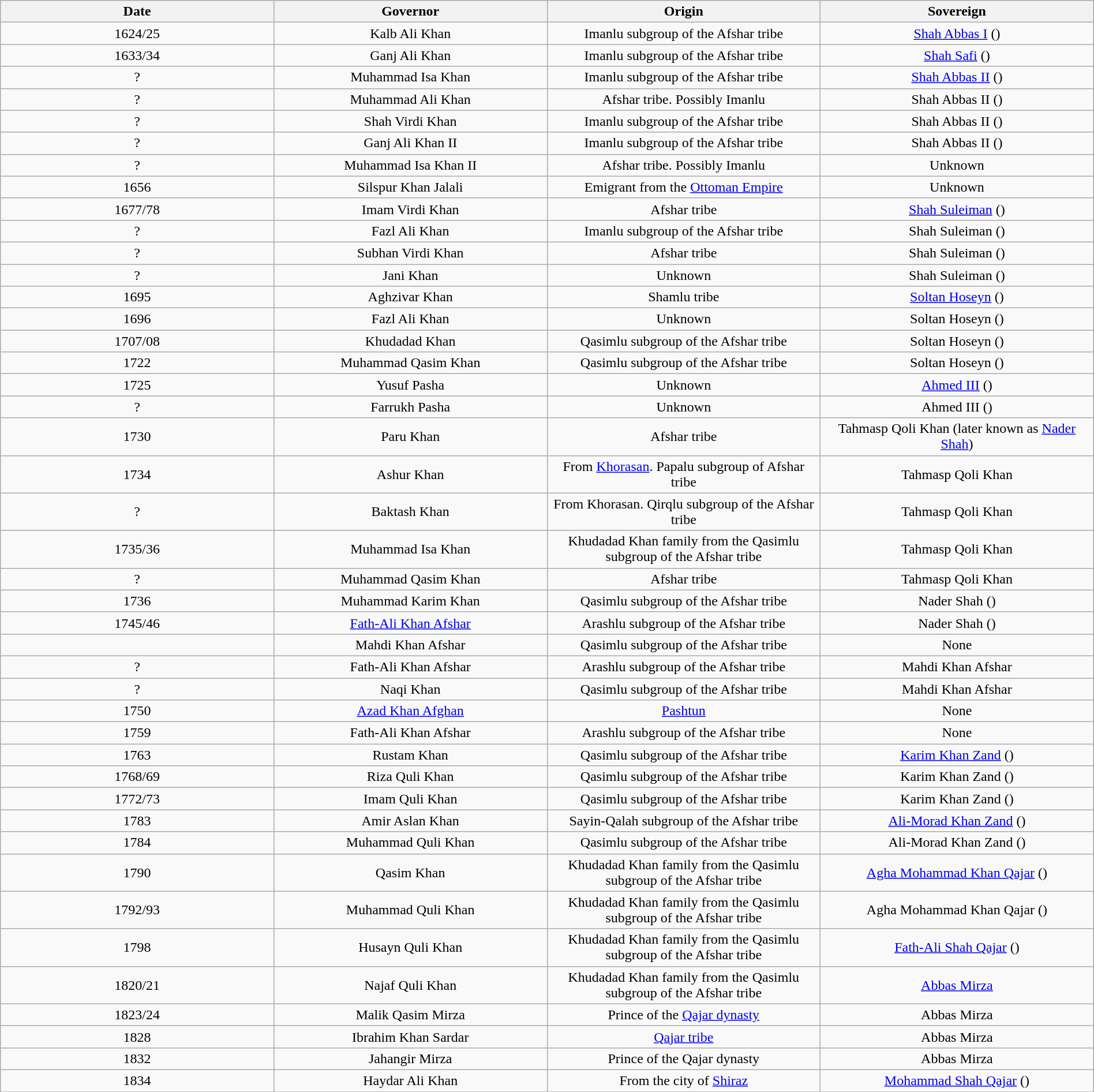<table class="wikitable" style="width:100%; text-align:center;">
<tr>
<th width="25%">Date</th>
<th width="25%">Governor</th>
<th width="25%">Origin</th>
<th width="40%">Sovereign</th>
</tr>
<tr>
<td>1624/25</td>
<td>Kalb Ali Khan</td>
<td>Imanlu subgroup of the Afshar tribe</td>
<td><a href='#'>Shah Abbas I</a> ()</td>
</tr>
<tr>
<td>1633/34</td>
<td>Ganj Ali Khan</td>
<td>Imanlu subgroup of the Afshar tribe</td>
<td><a href='#'>Shah Safi</a> ()</td>
</tr>
<tr>
<td>?</td>
<td>Muhammad Isa Khan</td>
<td>Imanlu subgroup of the Afshar tribe</td>
<td><a href='#'>Shah Abbas II</a> ()</td>
</tr>
<tr>
<td>?</td>
<td>Muhammad Ali Khan</td>
<td>Afshar tribe. Possibly Imanlu</td>
<td>Shah Abbas II ()</td>
</tr>
<tr>
<td>?</td>
<td>Shah Virdi Khan</td>
<td>Imanlu subgroup of the Afshar tribe</td>
<td>Shah Abbas II ()</td>
</tr>
<tr>
<td>?</td>
<td>Ganj Ali Khan II</td>
<td>Imanlu subgroup of the Afshar tribe</td>
<td>Shah Abbas II ()</td>
</tr>
<tr>
<td>?</td>
<td>Muhammad Isa Khan II</td>
<td>Afshar tribe. Possibly Imanlu</td>
<td>Unknown</td>
</tr>
<tr>
<td>1656</td>
<td>Silspur Khan Jalali</td>
<td>Emigrant from the <a href='#'>Ottoman Empire</a></td>
<td>Unknown</td>
</tr>
<tr>
<td>1677/78</td>
<td>Imam Virdi Khan</td>
<td>Afshar tribe</td>
<td><a href='#'>Shah Suleiman</a> ()</td>
</tr>
<tr>
<td>?</td>
<td>Fazl Ali Khan</td>
<td>Imanlu subgroup of the Afshar tribe</td>
<td>Shah Suleiman ()</td>
</tr>
<tr>
<td>?</td>
<td>Subhan Virdi Khan</td>
<td>Afshar tribe</td>
<td>Shah Suleiman ()</td>
</tr>
<tr>
<td>?</td>
<td>Jani Khan</td>
<td>Unknown</td>
<td>Shah Suleiman ()</td>
</tr>
<tr>
<td>1695</td>
<td>Aghzivar Khan</td>
<td>Shamlu tribe</td>
<td><a href='#'>Soltan Hoseyn</a> ()</td>
</tr>
<tr>
<td>1696</td>
<td>Fazl Ali Khan</td>
<td>Unknown</td>
<td>Soltan Hoseyn ()</td>
</tr>
<tr>
<td>1707/08</td>
<td>Khudadad Khan</td>
<td>Qasimlu subgroup of the Afshar tribe</td>
<td>Soltan Hoseyn ()</td>
</tr>
<tr>
<td>1722</td>
<td>Muhammad Qasim Khan</td>
<td>Qasimlu subgroup of the Afshar tribe</td>
<td>Soltan Hoseyn ()</td>
</tr>
<tr>
<td>1725</td>
<td>Yusuf Pasha</td>
<td>Unknown</td>
<td><a href='#'>Ahmed III</a> ()</td>
</tr>
<tr>
<td>?</td>
<td>Farrukh Pasha</td>
<td>Unknown</td>
<td>Ahmed III ()</td>
</tr>
<tr>
<td>1730</td>
<td>Paru Khan</td>
<td>Afshar tribe</td>
<td>Tahmasp Qoli Khan (later known as <a href='#'>Nader Shah</a>)</td>
</tr>
<tr>
<td>1734</td>
<td>Ashur Khan</td>
<td>From <a href='#'>Khorasan</a>. Papalu subgroup of Afshar tribe</td>
<td>Tahmasp Qoli Khan</td>
</tr>
<tr>
<td>?</td>
<td>Baktash Khan</td>
<td>From Khorasan. Qirqlu subgroup of the Afshar tribe</td>
<td>Tahmasp Qoli Khan</td>
</tr>
<tr>
<td>1735/36</td>
<td>Muhammad Isa Khan</td>
<td>Khudadad Khan family from the Qasimlu subgroup of the Afshar tribe</td>
<td>Tahmasp Qoli Khan</td>
</tr>
<tr>
<td>?</td>
<td>Muhammad Qasim Khan</td>
<td>Afshar tribe</td>
<td>Tahmasp Qoli Khan</td>
</tr>
<tr>
<td>1736</td>
<td>Muhammad Karim Khan</td>
<td>Qasimlu subgroup of the Afshar tribe</td>
<td>Nader Shah ()</td>
</tr>
<tr>
<td>1745/46</td>
<td><a href='#'>Fath-Ali Khan Afshar</a></td>
<td>Arashlu subgroup of the Afshar tribe</td>
<td>Nader Shah ()</td>
</tr>
<tr>
<td></td>
<td>Mahdi Khan Afshar</td>
<td>Qasimlu subgroup of the Afshar tribe</td>
<td>None</td>
</tr>
<tr>
<td>?</td>
<td>Fath-Ali Khan Afshar</td>
<td>Arashlu subgroup of the Afshar tribe</td>
<td>Mahdi Khan Afshar</td>
</tr>
<tr>
<td>?</td>
<td>Naqi Khan</td>
<td>Qasimlu subgroup of the Afshar tribe</td>
<td>Mahdi Khan Afshar</td>
</tr>
<tr>
<td>1750</td>
<td><a href='#'>Azad Khan Afghan</a></td>
<td><a href='#'>Pashtun</a></td>
<td>None</td>
</tr>
<tr>
<td>1759</td>
<td>Fath-Ali Khan Afshar</td>
<td>Arashlu subgroup of the Afshar tribe</td>
<td>None</td>
</tr>
<tr>
<td>1763</td>
<td>Rustam Khan</td>
<td>Qasimlu subgroup of the Afshar tribe</td>
<td><a href='#'>Karim Khan Zand</a> ()</td>
</tr>
<tr>
<td>1768/69</td>
<td>Riza Quli Khan</td>
<td>Qasimlu subgroup of the Afshar tribe</td>
<td>Karim Khan Zand ()</td>
</tr>
<tr>
<td>1772/73</td>
<td>Imam Quli Khan</td>
<td>Qasimlu subgroup of the Afshar tribe</td>
<td>Karim Khan Zand ()</td>
</tr>
<tr>
<td>1783</td>
<td>Amir Aslan Khan</td>
<td>Sayin-Qalah subgroup of the Afshar tribe</td>
<td><a href='#'>Ali-Morad Khan Zand</a> ()</td>
</tr>
<tr>
<td>1784</td>
<td>Muhammad Quli Khan</td>
<td>Qasimlu subgroup of the Afshar tribe</td>
<td>Ali-Morad Khan Zand ()</td>
</tr>
<tr>
<td>1790</td>
<td>Qasim Khan</td>
<td>Khudadad Khan family from the Qasimlu subgroup of the Afshar tribe</td>
<td><a href='#'>Agha Mohammad Khan Qajar</a> ()</td>
</tr>
<tr>
<td>1792/93</td>
<td>Muhammad Quli Khan</td>
<td>Khudadad Khan family from the Qasimlu subgroup of the Afshar tribe</td>
<td>Agha Mohammad Khan Qajar ()</td>
</tr>
<tr>
<td>1798</td>
<td>Husayn Quli Khan</td>
<td>Khudadad Khan family from the Qasimlu subgroup of the Afshar tribe</td>
<td><a href='#'>Fath-Ali Shah Qajar</a> ()</td>
</tr>
<tr>
<td>1820/21</td>
<td>Najaf Quli Khan</td>
<td>Khudadad Khan family from the Qasimlu subgroup of the Afshar tribe</td>
<td><a href='#'>Abbas Mirza</a></td>
</tr>
<tr>
<td>1823/24</td>
<td>Malik Qasim Mirza</td>
<td>Prince of the <a href='#'>Qajar dynasty</a></td>
<td>Abbas Mirza</td>
</tr>
<tr>
<td>1828</td>
<td>Ibrahim Khan Sardar</td>
<td><a href='#'>Qajar tribe</a></td>
<td>Abbas Mirza</td>
</tr>
<tr>
<td>1832</td>
<td>Jahangir Mirza</td>
<td>Prince of the Qajar dynasty</td>
<td>Abbas Mirza</td>
</tr>
<tr>
<td>1834</td>
<td>Haydar Ali Khan</td>
<td>From the city of <a href='#'>Shiraz</a></td>
<td><a href='#'>Mohammad Shah Qajar</a> ()</td>
</tr>
<tr>
</tr>
</table>
